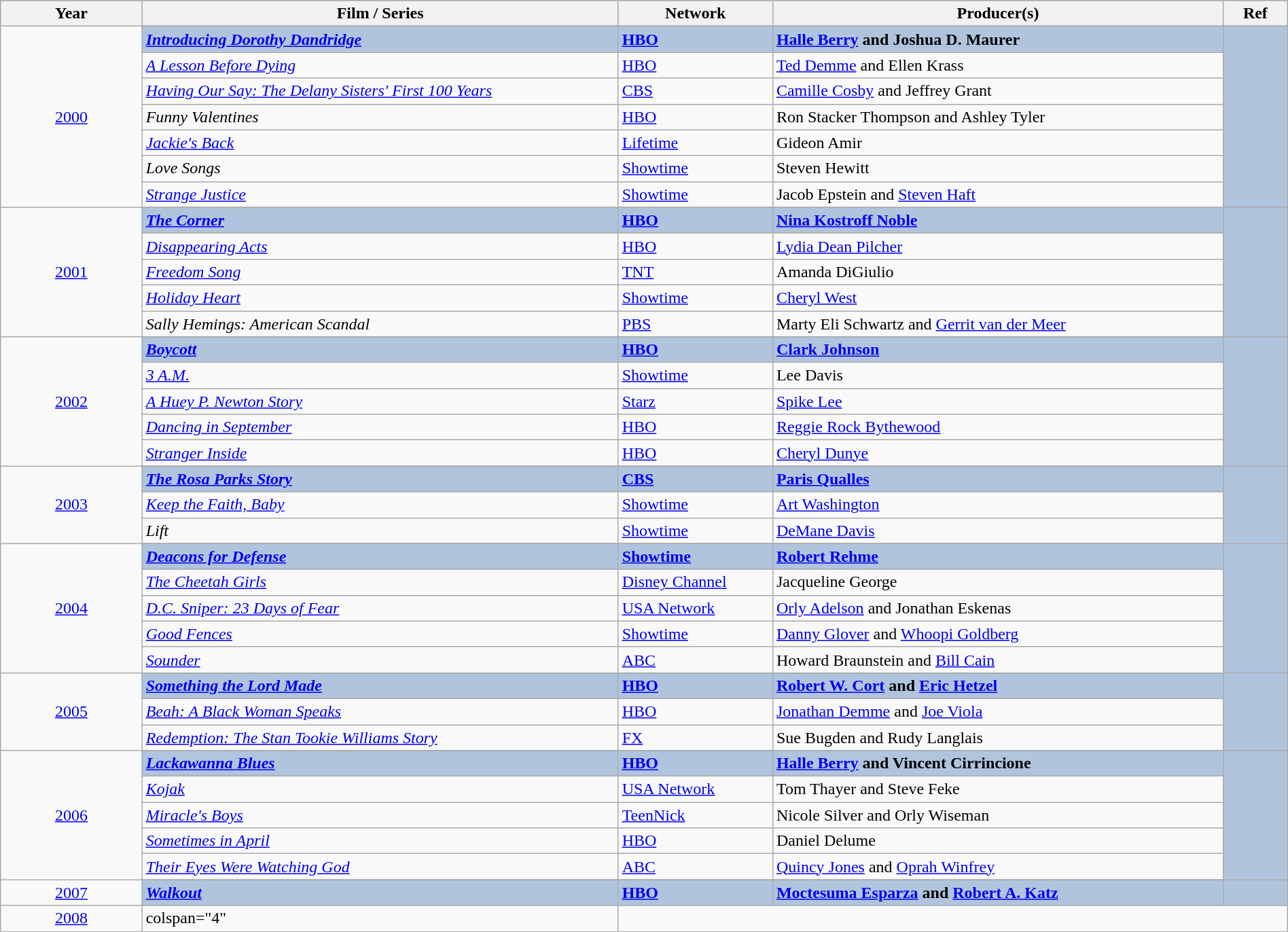<table class="wikitable" style="width:100%;">
<tr style="background:#bebebe;">
<th style="width:11%;">Year</th>
<th style="width:37%;">Film / Series</th>
<th style="width:12%;">Network</th>
<th style="width:35%;">Producer(s)</th>
<th style="width:5%;">Ref</th>
</tr>
<tr>
<td rowspan="8" align="center"><a href='#'>2000</a></td>
</tr>
<tr style="background:#B0C4DE">
<td><strong><em><a href='#'>Introducing Dorothy Dandridge</a></em></strong></td>
<td><strong><a href='#'>HBO</a></strong></td>
<td><strong><a href='#'>Halle Berry</a> and Joshua D. Maurer</strong></td>
<td rowspan="7" align="center"></td>
</tr>
<tr>
<td><em><a href='#'>A Lesson Before Dying</a></em></td>
<td><a href='#'>HBO</a></td>
<td><a href='#'>Ted Demme</a> and Ellen Krass</td>
</tr>
<tr>
<td><em><a href='#'>Having Our Say: The Delany Sisters' First 100 Years</a></em></td>
<td><a href='#'>CBS</a></td>
<td><a href='#'>Camille Cosby</a> and Jeffrey Grant</td>
</tr>
<tr>
<td><em>Funny Valentines</em></td>
<td><a href='#'>HBO</a></td>
<td>Ron Stacker Thompson and Ashley Tyler</td>
</tr>
<tr>
<td><em><a href='#'>Jackie's Back</a></em></td>
<td><a href='#'>Lifetime</a></td>
<td>Gideon Amir</td>
</tr>
<tr>
<td><em>Love Songs</em></td>
<td><a href='#'>Showtime</a></td>
<td>Steven Hewitt</td>
</tr>
<tr>
<td><em><a href='#'>Strange Justice</a></em></td>
<td><a href='#'>Showtime</a></td>
<td>Jacob Epstein and <a href='#'>Steven Haft</a></td>
</tr>
<tr>
<td rowspan="6" align="center"><a href='#'>2001</a></td>
</tr>
<tr style="background:#B0C4DE">
<td><strong><em><a href='#'>The Corner</a></em></strong></td>
<td><strong><a href='#'>HBO</a></strong></td>
<td><strong><a href='#'>Nina Kostroff Noble</a></strong></td>
<td rowspan="6" align="center"></td>
</tr>
<tr>
<td><em><a href='#'>Disappearing Acts</a></em></td>
<td><a href='#'>HBO</a></td>
<td><a href='#'>Lydia Dean Pilcher</a></td>
</tr>
<tr>
<td><em><a href='#'>Freedom Song</a></em></td>
<td><a href='#'>TNT</a></td>
<td>Amanda DiGiulio</td>
</tr>
<tr>
<td><em><a href='#'>Holiday Heart</a></em></td>
<td><a href='#'>Showtime</a></td>
<td><a href='#'>Cheryl West</a></td>
</tr>
<tr>
<td><em>Sally Hemings: American Scandal</em></td>
<td><a href='#'>PBS</a></td>
<td>Marty Eli Schwartz and <a href='#'>Gerrit van der Meer</a></td>
</tr>
<tr>
<td rowspan="6" align="center"><a href='#'>2002</a></td>
</tr>
<tr style="background:#B0C4DE">
<td><strong><em><a href='#'>Boycott</a></em></strong></td>
<td><strong><a href='#'>HBO</a></strong></td>
<td><strong><a href='#'>Clark Johnson</a></strong></td>
<td rowspan="6" align="center"></td>
</tr>
<tr>
<td><em><a href='#'>3 A.M.</a></em></td>
<td><a href='#'>Showtime</a></td>
<td>Lee Davis</td>
</tr>
<tr>
<td><em><a href='#'>A Huey P. Newton Story</a></em></td>
<td><a href='#'>Starz</a></td>
<td><a href='#'>Spike Lee</a></td>
</tr>
<tr>
<td><em><a href='#'>Dancing in September</a></em></td>
<td><a href='#'>HBO</a></td>
<td><a href='#'>Reggie Rock Bythewood</a></td>
</tr>
<tr>
<td><em><a href='#'>Stranger Inside</a></em></td>
<td><a href='#'>HBO</a></td>
<td><a href='#'>Cheryl Dunye</a></td>
</tr>
<tr>
<td rowspan="4" align="center"><a href='#'>2003</a></td>
</tr>
<tr style="background:#B0C4DE">
<td><strong><em><a href='#'>The Rosa Parks Story</a></em></strong></td>
<td><strong><a href='#'>CBS</a></strong></td>
<td><strong><a href='#'>Paris Qualles</a></strong></td>
<td rowspan="4" align="center"></td>
</tr>
<tr>
<td><em><a href='#'>Keep the Faith, Baby</a></em></td>
<td><a href='#'>Showtime</a></td>
<td><a href='#'>Art Washington</a></td>
</tr>
<tr>
<td><em>Lift</em></td>
<td><a href='#'>Showtime</a></td>
<td><a href='#'>DeMane Davis</a></td>
</tr>
<tr>
<td rowspan="6" align="center"><a href='#'>2004</a></td>
</tr>
<tr style="background:#B0C4DE">
<td><strong><em><a href='#'>Deacons for Defense</a></em></strong></td>
<td><strong><a href='#'>Showtime</a></strong></td>
<td><strong><a href='#'>Robert Rehme</a></strong></td>
<td rowspan="6" align="center"></td>
</tr>
<tr>
<td><em><a href='#'>The Cheetah Girls</a></em></td>
<td><a href='#'>Disney Channel</a></td>
<td>Jacqueline George</td>
</tr>
<tr>
<td><em><a href='#'>D.C. Sniper: 23 Days of Fear</a></em></td>
<td><a href='#'>USA Network</a></td>
<td><a href='#'>Orly Adelson</a> and Jonathan Eskenas</td>
</tr>
<tr>
<td><em><a href='#'>Good Fences</a></em></td>
<td><a href='#'>Showtime</a></td>
<td><a href='#'>Danny Glover</a> and <a href='#'>Whoopi Goldberg</a></td>
</tr>
<tr>
<td><em><a href='#'>Sounder</a></em></td>
<td><a href='#'>ABC</a></td>
<td>Howard Braunstein and <a href='#'>Bill Cain</a></td>
</tr>
<tr>
<td rowspan="4" align="center"><a href='#'>2005</a></td>
</tr>
<tr style="background:#B0C4DE">
<td><strong><em><a href='#'>Something the Lord Made</a></em></strong></td>
<td><strong><a href='#'>HBO</a></strong></td>
<td><strong><a href='#'>Robert W. Cort</a> and <a href='#'>Eric Hetzel</a></strong></td>
<td rowspan="4" align="center"></td>
</tr>
<tr>
<td><em><a href='#'>Beah: A Black Woman Speaks</a></em></td>
<td><a href='#'>HBO</a></td>
<td><a href='#'>Jonathan Demme</a> and <a href='#'>Joe Viola</a></td>
</tr>
<tr>
<td><em><a href='#'>Redemption: The Stan Tookie Williams Story</a></em></td>
<td><a href='#'>FX</a></td>
<td>Sue Bugden and Rudy Langlais</td>
</tr>
<tr>
<td rowspan="6" align="center"><a href='#'>2006</a></td>
</tr>
<tr style="background:#B0C4DE">
<td><strong><em><a href='#'>Lackawanna Blues</a></em></strong></td>
<td><strong><a href='#'>HBO</a></strong></td>
<td><strong><a href='#'>Halle Berry</a> and Vincent Cirrincione</strong></td>
<td rowspan="6" align="center"></td>
</tr>
<tr>
<td><em><a href='#'>Kojak</a></em></td>
<td><a href='#'>USA Network</a></td>
<td>Tom Thayer and Steve Feke</td>
</tr>
<tr>
<td><em><a href='#'>Miracle's Boys</a></em></td>
<td><a href='#'>TeenNick</a></td>
<td>Nicole Silver and Orly Wiseman</td>
</tr>
<tr>
<td><em><a href='#'>Sometimes in April</a></em></td>
<td><a href='#'>HBO</a></td>
<td>Daniel Delume</td>
</tr>
<tr>
<td><em><a href='#'>Their Eyes Were Watching God</a></em></td>
<td><a href='#'>ABC</a></td>
<td><a href='#'>Quincy Jones</a> and <a href='#'>Oprah Winfrey</a></td>
</tr>
<tr>
<td rowspan="2" align="center"><a href='#'>2007</a></td>
</tr>
<tr style="background:#B0C4DE">
<td><strong><em><a href='#'>Walkout</a></em></strong></td>
<td><strong><a href='#'>HBO</a></strong></td>
<td><strong><a href='#'>Moctesuma Esparza</a> and <a href='#'>Robert A. Katz</a></strong></td>
<td align="center"></td>
</tr>
<tr>
<td align="center"><a href='#'>2008</a></td>
<td>colspan="4" </td>
</tr>
</table>
